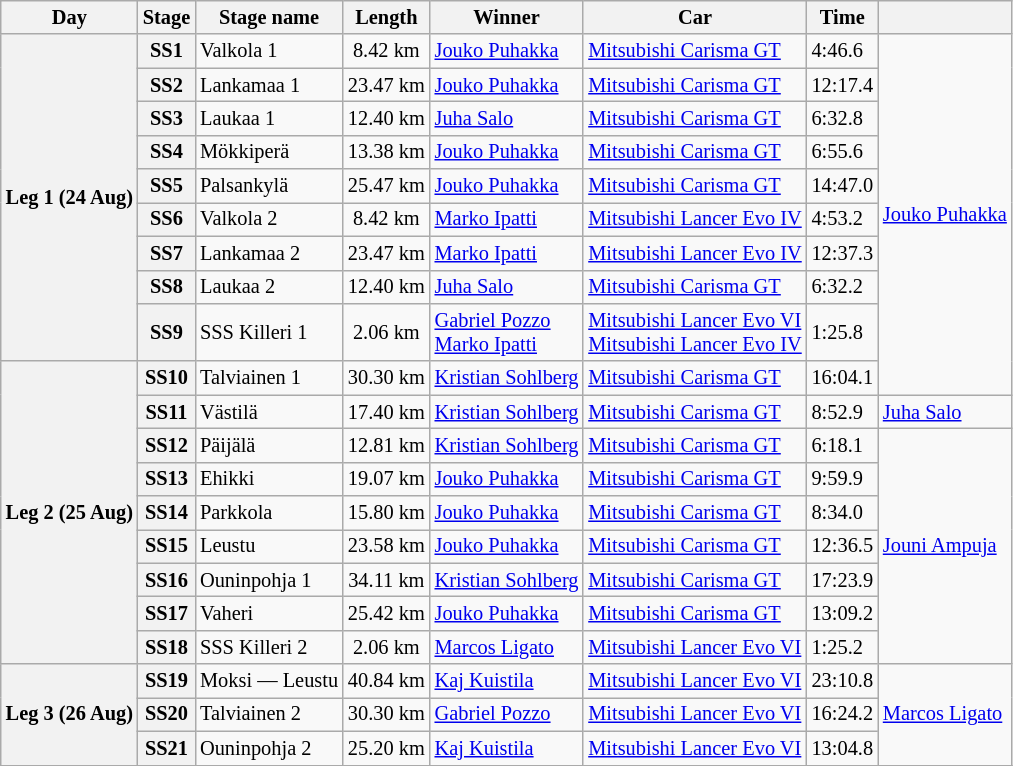<table class="wikitable" style="font-size: 85%;">
<tr>
<th>Day</th>
<th>Stage</th>
<th>Stage name</th>
<th>Length</th>
<th>Winner</th>
<th>Car</th>
<th>Time</th>
<th></th>
</tr>
<tr>
<th rowspan="9">Leg 1 (24 Aug)</th>
<th>SS1</th>
<td>Valkola 1</td>
<td align="center">8.42 km</td>
<td> <a href='#'>Jouko Puhakka</a></td>
<td><a href='#'>Mitsubishi Carisma GT</a></td>
<td>4:46.6</td>
<td rowspan="10"> <a href='#'>Jouko Puhakka</a></td>
</tr>
<tr>
<th>SS2</th>
<td>Lankamaa 1</td>
<td align="center">23.47 km</td>
<td> <a href='#'>Jouko Puhakka</a></td>
<td><a href='#'>Mitsubishi Carisma GT</a></td>
<td>12:17.4</td>
</tr>
<tr>
<th>SS3</th>
<td>Laukaa 1</td>
<td align="center">12.40 km</td>
<td> <a href='#'>Juha Salo</a></td>
<td><a href='#'>Mitsubishi Carisma GT</a></td>
<td>6:32.8</td>
</tr>
<tr>
<th>SS4</th>
<td>Mökkiperä</td>
<td align="center">13.38 km</td>
<td> <a href='#'>Jouko Puhakka</a></td>
<td><a href='#'>Mitsubishi Carisma GT</a></td>
<td>6:55.6</td>
</tr>
<tr>
<th>SS5</th>
<td>Palsankylä</td>
<td align="center">25.47 km</td>
<td> <a href='#'>Jouko Puhakka</a></td>
<td><a href='#'>Mitsubishi Carisma GT</a></td>
<td>14:47.0</td>
</tr>
<tr>
<th>SS6</th>
<td>Valkola 2</td>
<td align="center">8.42 km</td>
<td> <a href='#'>Marko Ipatti</a></td>
<td><a href='#'>Mitsubishi Lancer Evo IV</a></td>
<td>4:53.2</td>
</tr>
<tr>
<th>SS7</th>
<td>Lankamaa 2</td>
<td align="center">23.47 km</td>
<td> <a href='#'>Marko Ipatti</a></td>
<td><a href='#'>Mitsubishi Lancer Evo IV</a></td>
<td>12:37.3</td>
</tr>
<tr>
<th>SS8</th>
<td>Laukaa 2</td>
<td align="center">12.40 km</td>
<td> <a href='#'>Juha Salo</a></td>
<td><a href='#'>Mitsubishi Carisma GT</a></td>
<td>6:32.2</td>
</tr>
<tr>
<th>SS9</th>
<td>SSS Killeri 1</td>
<td align="center">2.06 km</td>
<td> <a href='#'>Gabriel Pozzo</a><br> <a href='#'>Marko Ipatti</a></td>
<td><a href='#'>Mitsubishi Lancer Evo VI</a><br><a href='#'>Mitsubishi Lancer Evo IV</a></td>
<td>1:25.8</td>
</tr>
<tr>
<th rowspan="9">Leg 2 (25 Aug)</th>
<th>SS10</th>
<td>Talviainen 1</td>
<td align="center">30.30 km</td>
<td> <a href='#'>Kristian Sohlberg</a></td>
<td><a href='#'>Mitsubishi Carisma GT</a></td>
<td>16:04.1</td>
</tr>
<tr>
<th>SS11</th>
<td>Västilä</td>
<td align="center">17.40 km</td>
<td> <a href='#'>Kristian Sohlberg</a></td>
<td><a href='#'>Mitsubishi Carisma GT</a></td>
<td>8:52.9</td>
<td rowspan="1"> <a href='#'>Juha Salo</a></td>
</tr>
<tr>
<th>SS12</th>
<td>Päijälä</td>
<td align="center">12.81 km</td>
<td> <a href='#'>Kristian Sohlberg</a></td>
<td><a href='#'>Mitsubishi Carisma GT</a></td>
<td>6:18.1</td>
<td rowspan="7"> <a href='#'>Jouni Ampuja</a></td>
</tr>
<tr>
<th>SS13</th>
<td>Ehikki</td>
<td align="center">19.07 km</td>
<td> <a href='#'>Jouko Puhakka</a></td>
<td><a href='#'>Mitsubishi Carisma GT</a></td>
<td>9:59.9</td>
</tr>
<tr>
<th>SS14</th>
<td>Parkkola</td>
<td align="center">15.80 km</td>
<td> <a href='#'>Jouko Puhakka</a></td>
<td><a href='#'>Mitsubishi Carisma GT</a></td>
<td>8:34.0</td>
</tr>
<tr>
<th>SS15</th>
<td>Leustu</td>
<td align="center">23.58 km</td>
<td> <a href='#'>Jouko Puhakka</a></td>
<td><a href='#'>Mitsubishi Carisma GT</a></td>
<td>12:36.5</td>
</tr>
<tr>
<th>SS16</th>
<td>Ouninpohja 1</td>
<td align="center">34.11 km</td>
<td> <a href='#'>Kristian Sohlberg</a></td>
<td><a href='#'>Mitsubishi Carisma GT</a></td>
<td>17:23.9</td>
</tr>
<tr>
<th>SS17</th>
<td>Vaheri</td>
<td align="center">25.42 km</td>
<td> <a href='#'>Jouko Puhakka</a></td>
<td><a href='#'>Mitsubishi Carisma GT</a></td>
<td>13:09.2</td>
</tr>
<tr>
<th>SS18</th>
<td>SSS Killeri 2</td>
<td align="center">2.06 km</td>
<td> <a href='#'>Marcos Ligato</a></td>
<td><a href='#'>Mitsubishi Lancer Evo VI</a></td>
<td>1:25.2</td>
</tr>
<tr>
<th rowspan="3">Leg 3 (26 Aug)</th>
<th>SS19</th>
<td>Moksi — Leustu</td>
<td align="center">40.84 km</td>
<td> <a href='#'>Kaj Kuistila</a></td>
<td><a href='#'>Mitsubishi Lancer Evo VI</a></td>
<td>23:10.8</td>
<td rowspan="3"> <a href='#'>Marcos Ligato</a></td>
</tr>
<tr>
<th>SS20</th>
<td>Talviainen 2</td>
<td align="center">30.30 km</td>
<td> <a href='#'>Gabriel Pozzo</a></td>
<td><a href='#'>Mitsubishi Lancer Evo VI</a></td>
<td>16:24.2</td>
</tr>
<tr>
<th>SS21</th>
<td>Ouninpohja 2</td>
<td align="center">25.20 km</td>
<td> <a href='#'>Kaj Kuistila</a></td>
<td><a href='#'>Mitsubishi Lancer Evo VI</a></td>
<td>13:04.8</td>
</tr>
<tr>
</tr>
</table>
